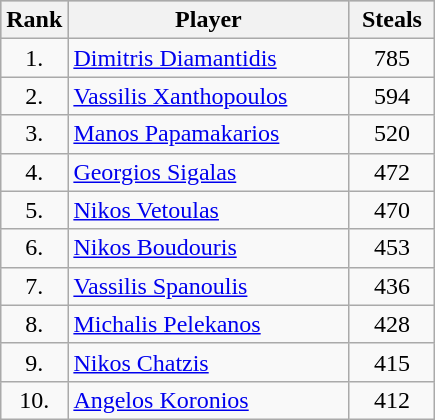<table class="wikitable"  style="text-align:center;">
<tr style="background:silver;">
<th style="width:20px;">Rank</th>
<th style="width:180px;">Player</th>
<th style="width:50px;">Steals</th>
</tr>
<tr>
<td>1.</td>
<td style="text-align:left"> <a href='#'>Dimitris Diamantidis</a></td>
<td>785</td>
</tr>
<tr>
<td>2.</td>
<td style="text-align:left"> <a href='#'>Vassilis Xanthopoulos</a></td>
<td>594</td>
</tr>
<tr>
<td>3.</td>
<td style="text-align:left"> <a href='#'>Manos Papamakarios</a></td>
<td>520</td>
</tr>
<tr>
<td>4.</td>
<td style="text-align:left"> <a href='#'>Georgios Sigalas</a></td>
<td>472</td>
</tr>
<tr>
<td>5.</td>
<td style="text-align:left"> <a href='#'>Nikos Vetoulas</a></td>
<td>470</td>
</tr>
<tr>
<td>6.</td>
<td style="text-align:left"> <a href='#'>Nikos Boudouris</a></td>
<td>453</td>
</tr>
<tr>
<td>7.</td>
<td style="text-align:left"> <a href='#'>Vassilis Spanoulis</a></td>
<td>436</td>
</tr>
<tr>
<td>8.</td>
<td style="text-align:left"> <a href='#'>Michalis Pelekanos</a></td>
<td>428</td>
</tr>
<tr>
<td>9.</td>
<td style="text-align:left"> <a href='#'>Nikos Chatzis</a></td>
<td>415</td>
</tr>
<tr>
<td>10.</td>
<td style="text-align:left"> <a href='#'>Angelos Koronios</a></td>
<td>412</td>
</tr>
</table>
